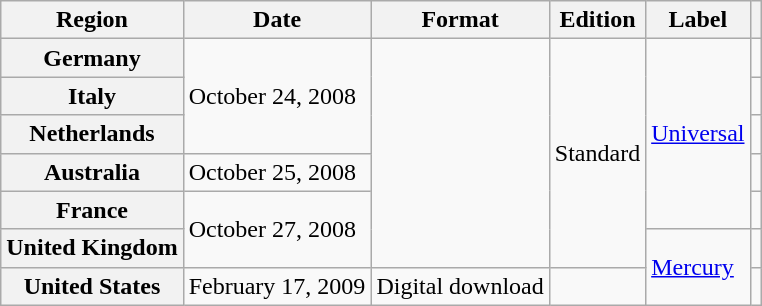<table class="wikitable plainrowheaders">
<tr>
<th scope="col">Region</th>
<th scope="col">Date</th>
<th scope="col">Format</th>
<th scope="col">Edition</th>
<th scope="col">Label</th>
<th scope="col"></th>
</tr>
<tr>
<th scope="row">Germany</th>
<td rowspan="3">October 24, 2008</td>
<td rowspan="6"></td>
<td rowspan="6">Standard</td>
<td rowspan="5"><a href='#'>Universal</a></td>
<td align="center"></td>
</tr>
<tr>
<th scope="row">Italy</th>
<td align="center"></td>
</tr>
<tr>
<th scope="row">Netherlands</th>
<td align="center"></td>
</tr>
<tr>
<th scope="row">Australia</th>
<td>October 25, 2008</td>
<td align="center"></td>
</tr>
<tr>
<th scope="row">France</th>
<td rowspan="2">October 27, 2008</td>
<td align="center"></td>
</tr>
<tr>
<th scope="row">United Kingdom</th>
<td rowspan="2"><a href='#'>Mercury</a></td>
<td align="center"></td>
</tr>
<tr>
<th scope="row">United States</th>
<td>February 17, 2009</td>
<td>Digital download</td>
<td></td>
<td align="center"></td>
</tr>
</table>
